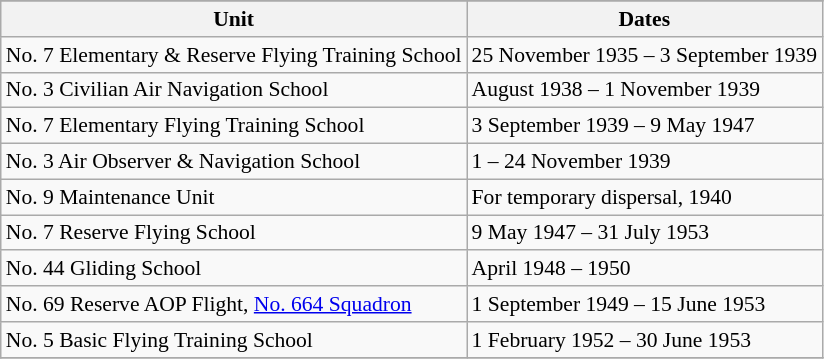<table class="wikitable" style="font-size:90%;">
<tr>
</tr>
<tr>
<th>Unit</th>
<th>Dates</th>
</tr>
<tr>
<td>No. 7 Elementary & Reserve Flying Training School</td>
<td>25 November 1935 – 3 September 1939</td>
</tr>
<tr>
<td>No. 3 Civilian Air Navigation School</td>
<td>August 1938 – 1 November 1939</td>
</tr>
<tr>
<td>No. 7 Elementary Flying Training School</td>
<td>3 September 1939 – 9 May 1947</td>
</tr>
<tr>
<td>No. 3 Air Observer & Navigation School</td>
<td>1 – 24 November 1939</td>
</tr>
<tr>
<td>No. 9 Maintenance Unit</td>
<td>For temporary dispersal, 1940</td>
</tr>
<tr>
<td>No. 7 Reserve Flying School</td>
<td>9 May 1947 – 31 July 1953</td>
</tr>
<tr>
<td>No. 44 Gliding School</td>
<td>April 1948 – 1950</td>
</tr>
<tr>
<td>No. 69 Reserve AOP Flight, <a href='#'>No. 664 Squadron</a></td>
<td>1 September 1949 – 15 June 1953</td>
</tr>
<tr>
<td>No. 5 Basic Flying Training School</td>
<td>1 February 1952 – 30 June 1953</td>
</tr>
<tr>
</tr>
</table>
